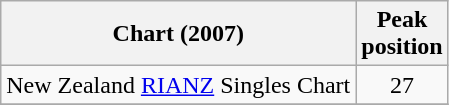<table class="wikitable">
<tr>
<th>Chart (2007)</th>
<th>Peak<br>position</th>
</tr>
<tr>
<td>New Zealand <a href='#'>RIANZ</a> Singles Chart</td>
<td align="center">27</td>
</tr>
<tr>
</tr>
</table>
